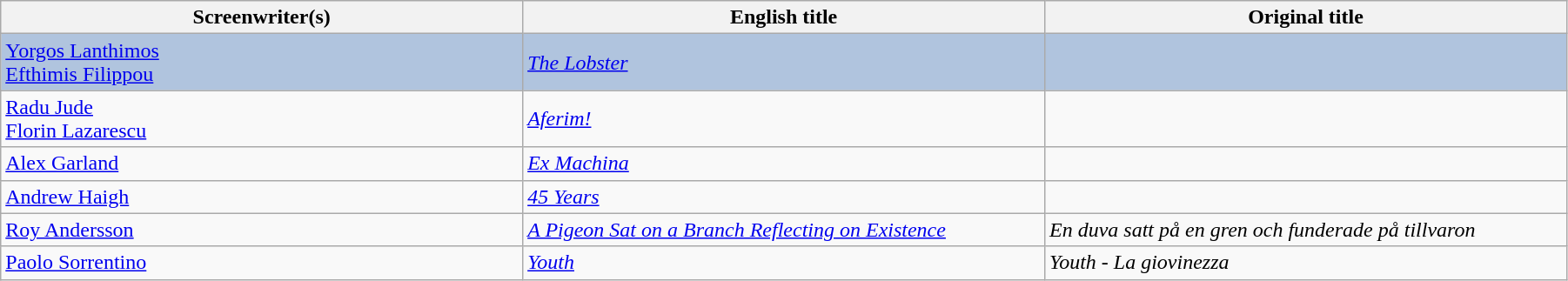<table class="wikitable" width="95%" cellpadding="5">
<tr>
<th width="25%">Screenwriter(s)</th>
<th width="25%">English title</th>
<th width="25%">Original title</th>
</tr>
<tr style="background:#B0C4DE;">
<td> <a href='#'>Yorgos Lanthimos</a> <br>  <a href='#'>Efthimis Filippou</a></td>
<td><em><a href='#'>The Lobster</a></em></td>
<td></td>
</tr>
<tr>
<td> <a href='#'>Radu Jude</a> <br>  <a href='#'>Florin Lazarescu</a></td>
<td><em><a href='#'>Aferim!</a></em></td>
<td></td>
</tr>
<tr>
<td> <a href='#'>Alex Garland</a></td>
<td><em><a href='#'>Ex Machina</a></em></td>
<td></td>
</tr>
<tr>
<td> <a href='#'>Andrew Haigh</a></td>
<td><em><a href='#'>45 Years</a></em></td>
<td></td>
</tr>
<tr>
<td> <a href='#'>Roy Andersson</a></td>
<td><em><a href='#'>A Pigeon Sat on a Branch Reflecting on Existence</a></em></td>
<td><em>En duva satt på en gren och funderade på tillvaron</em></td>
</tr>
<tr>
<td> <a href='#'>Paolo Sorrentino</a></td>
<td><em><a href='#'>Youth</a></em></td>
<td><em>Youth - La giovinezza</em></td>
</tr>
</table>
